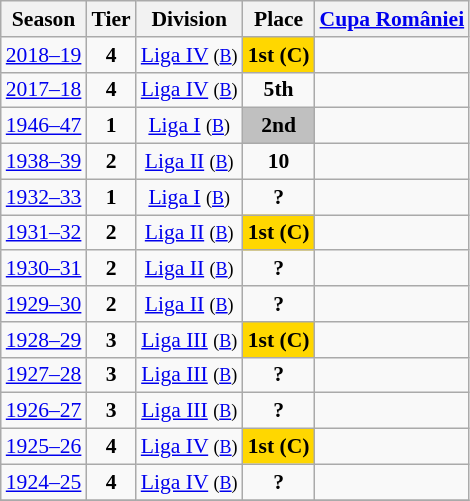<table class="wikitable" style="text-align:center; font-size:90%">
<tr>
<th>Season</th>
<th>Tier</th>
<th>Division</th>
<th>Place</th>
<th><a href='#'>Cupa României</a></th>
</tr>
<tr>
<td><a href='#'>2018–19</a></td>
<td><strong>4</strong></td>
<td><a href='#'>Liga IV</a> <small>(<a href='#'>B</a>)</small></td>
<td align=center bgcolor=gold><strong>1st (C)</strong></td>
<td></td>
</tr>
<tr>
<td><a href='#'>2017–18</a></td>
<td><strong>4</strong></td>
<td><a href='#'>Liga IV</a> <small>(<a href='#'>B</a>)</small></td>
<td><strong>5th</strong></td>
<td></td>
</tr>
<tr>
<td><a href='#'>1946–47</a></td>
<td><strong>1</strong></td>
<td><a href='#'>Liga I</a> <small>(<a href='#'>B</a>)</small></td>
<td align=center bgcolor=silver><strong>2nd</strong></td>
<td></td>
</tr>
<tr>
<td><a href='#'>1938–39</a></td>
<td><strong>2</strong></td>
<td><a href='#'>Liga II</a> <small>(<a href='#'>B</a>)</small></td>
<td align=center><strong>10</strong></td>
<td></td>
</tr>
<tr>
<td><a href='#'>1932–33</a></td>
<td><strong>1</strong></td>
<td><a href='#'>Liga I</a> <small>(<a href='#'>B</a>)</small></td>
<td align=center><strong>?</strong></td>
<td></td>
</tr>
<tr>
<td><a href='#'>1931–32</a></td>
<td><strong>2</strong></td>
<td><a href='#'>Liga II</a> <small>(<a href='#'>B</a>)</small></td>
<td align=center bgcolor=gold><strong>1st (C)</strong></td>
<td></td>
</tr>
<tr>
<td><a href='#'>1930–31</a></td>
<td><strong>2</strong></td>
<td><a href='#'>Liga II</a> <small>(<a href='#'>B</a>)</small></td>
<td align=center><strong>?</strong></td>
<td></td>
</tr>
<tr>
<td><a href='#'>1929–30</a></td>
<td><strong>2</strong></td>
<td><a href='#'>Liga II</a> <small>(<a href='#'>B</a>)</small></td>
<td align=center><strong>?</strong></td>
<td></td>
</tr>
<tr>
<td><a href='#'>1928–29</a></td>
<td><strong>3</strong></td>
<td><a href='#'>Liga III</a> <small>(<a href='#'>B</a>)</small></td>
<td align=center bgcolor=gold><strong>1st (C)</strong></td>
<td></td>
</tr>
<tr>
<td><a href='#'>1927–28</a></td>
<td><strong>3</strong></td>
<td><a href='#'>Liga III</a> <small>(<a href='#'>B</a>)</small></td>
<td><strong>?</strong></td>
<td></td>
</tr>
<tr>
<td><a href='#'>1926–27</a></td>
<td><strong>3</strong></td>
<td><a href='#'>Liga III</a> <small>(<a href='#'>B</a>)</small></td>
<td><strong>?</strong></td>
<td></td>
</tr>
<tr>
<td><a href='#'>1925–26</a></td>
<td><strong>4</strong></td>
<td><a href='#'>Liga IV</a> <small>(<a href='#'>B</a>)</small></td>
<td align=center bgcolor=gold><strong>1st (C)</strong></td>
<td></td>
</tr>
<tr>
<td><a href='#'>1924–25</a></td>
<td><strong>4</strong></td>
<td><a href='#'>Liga IV</a> <small>(<a href='#'>B</a>)</small></td>
<td><strong>?</strong></td>
<td></td>
</tr>
<tr>
</tr>
</table>
